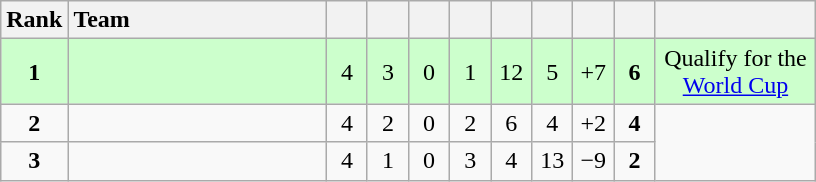<table class="wikitable" style="text-align:center">
<tr>
<th width=30>Rank</th>
<th width=165 style="text-align:left">Team</th>
<th width=20></th>
<th width=20></th>
<th width=20></th>
<th width=20></th>
<th width=20></th>
<th width=20></th>
<th width=20></th>
<th width=20></th>
<th width=100></th>
</tr>
<tr bgcolor="#ccffcc">
<td><strong>1</strong></td>
<td align="left"></td>
<td>4</td>
<td>3</td>
<td>0</td>
<td>1</td>
<td>12</td>
<td>5</td>
<td>+7</td>
<td><strong>6</strong></td>
<td col_=green1>Qualify for the <a href='#'>World Cup</a></td>
</tr>
<tr>
<td><strong>2</strong></td>
<td align="left"></td>
<td>4</td>
<td>2</td>
<td>0</td>
<td>2</td>
<td>6</td>
<td>4</td>
<td>+2</td>
<td><strong>4</strong></td>
</tr>
<tr>
<td><strong>3</strong></td>
<td align="left"></td>
<td>4</td>
<td>1</td>
<td>0</td>
<td>3</td>
<td>4</td>
<td>13</td>
<td>−9</td>
<td><strong>2</strong></td>
</tr>
</table>
